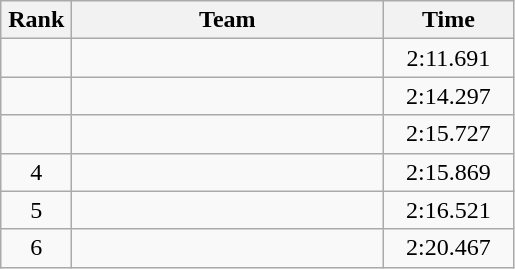<table class=wikitable style="text-align:center">
<tr>
<th width=40>Rank</th>
<th width=200>Team</th>
<th width=80>Time</th>
</tr>
<tr>
<td></td>
<td align=left></td>
<td>2:11.691</td>
</tr>
<tr>
<td></td>
<td align=left></td>
<td>2:14.297</td>
</tr>
<tr>
<td></td>
<td align=left></td>
<td>2:15.727</td>
</tr>
<tr>
<td>4</td>
<td align=left></td>
<td>2:15.869</td>
</tr>
<tr>
<td>5</td>
<td align=left></td>
<td>2:16.521</td>
</tr>
<tr>
<td>6</td>
<td align=left></td>
<td>2:20.467</td>
</tr>
</table>
